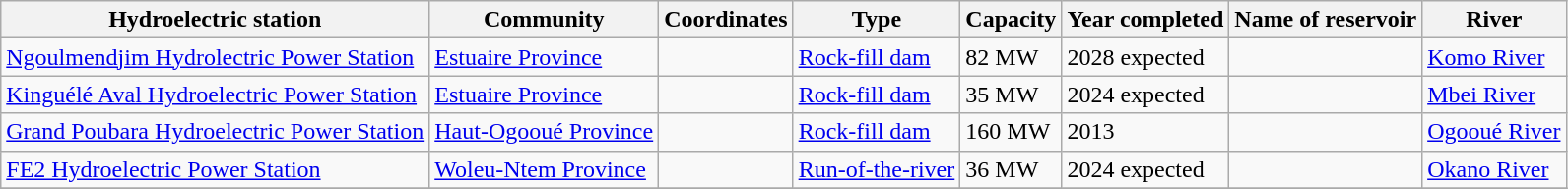<table class="wikitable">
<tr>
<th>Hydroelectric station</th>
<th>Community</th>
<th>Coordinates</th>
<th>Type</th>
<th>Capacity</th>
<th>Year completed</th>
<th>Name of reservoir</th>
<th>River</th>
</tr>
<tr>
<td><a href='#'>Ngoulmendjim Hydrolectric Power Station</a></td>
<td><a href='#'>Estuaire Province</a></td>
<td></td>
<td><a href='#'>Rock-fill dam</a></td>
<td>82 MW</td>
<td>2028 expected</td>
<td></td>
<td><a href='#'>Komo River</a></td>
</tr>
<tr>
<td><a href='#'>Kinguélé Aval Hydroelectric Power Station</a></td>
<td><a href='#'>Estuaire Province</a></td>
<td></td>
<td><a href='#'>Rock-fill dam</a></td>
<td>35 MW</td>
<td>2024 expected</td>
<td></td>
<td><a href='#'>Mbei River</a></td>
</tr>
<tr>
<td><a href='#'>Grand Poubara Hydroelectric Power Station</a></td>
<td><a href='#'>Haut-Ogooué Province</a></td>
<td></td>
<td><a href='#'>Rock-fill dam</a></td>
<td>160 MW</td>
<td>2013</td>
<td></td>
<td><a href='#'>Ogooué River</a></td>
</tr>
<tr>
<td><a href='#'>FE2 Hydroelectric Power Station</a></td>
<td><a href='#'>Woleu-Ntem Province</a></td>
<td></td>
<td><a href='#'>Run-of-the-river</a></td>
<td>36 MW</td>
<td>2024 expected</td>
<td></td>
<td><a href='#'>Okano River</a></td>
</tr>
<tr>
</tr>
</table>
